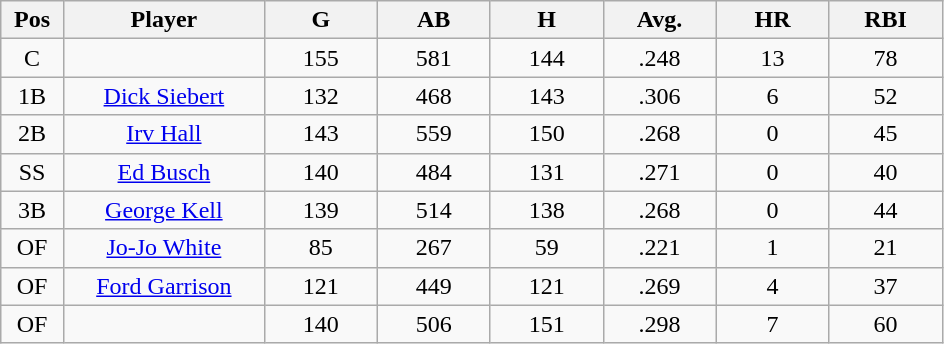<table class="wikitable sortable">
<tr>
<th bgcolor="#DDDDFF" width="5%">Pos</th>
<th bgcolor="#DDDDFF" width="16%">Player</th>
<th bgcolor="#DDDDFF" width="9%">G</th>
<th bgcolor="#DDDDFF" width="9%">AB</th>
<th bgcolor="#DDDDFF" width="9%">H</th>
<th bgcolor="#DDDDFF" width="9%">Avg.</th>
<th bgcolor="#DDDDFF" width="9%">HR</th>
<th bgcolor="#DDDDFF" width="9%">RBI</th>
</tr>
<tr align="center">
<td>C</td>
<td></td>
<td>155</td>
<td>581</td>
<td>144</td>
<td>.248</td>
<td>13</td>
<td>78</td>
</tr>
<tr align="center">
<td>1B</td>
<td><a href='#'>Dick Siebert</a></td>
<td>132</td>
<td>468</td>
<td>143</td>
<td>.306</td>
<td>6</td>
<td>52</td>
</tr>
<tr align=center>
<td>2B</td>
<td><a href='#'>Irv Hall</a></td>
<td>143</td>
<td>559</td>
<td>150</td>
<td>.268</td>
<td>0</td>
<td>45</td>
</tr>
<tr align=center>
<td>SS</td>
<td><a href='#'>Ed Busch</a></td>
<td>140</td>
<td>484</td>
<td>131</td>
<td>.271</td>
<td>0</td>
<td>40</td>
</tr>
<tr align=center>
<td>3B</td>
<td><a href='#'>George Kell</a></td>
<td>139</td>
<td>514</td>
<td>138</td>
<td>.268</td>
<td>0</td>
<td>44</td>
</tr>
<tr align=center>
<td>OF</td>
<td><a href='#'>Jo-Jo White</a></td>
<td>85</td>
<td>267</td>
<td>59</td>
<td>.221</td>
<td>1</td>
<td>21</td>
</tr>
<tr align=center>
<td>OF</td>
<td><a href='#'>Ford Garrison</a></td>
<td>121</td>
<td>449</td>
<td>121</td>
<td>.269</td>
<td>4</td>
<td>37</td>
</tr>
<tr align=center>
<td>OF</td>
<td></td>
<td>140</td>
<td>506</td>
<td>151</td>
<td>.298</td>
<td>7</td>
<td>60</td>
</tr>
</table>
